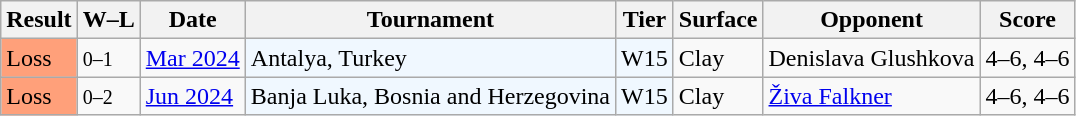<table class="sortable wikitable">
<tr>
<th>Result</th>
<th class="unsortable">W–L</th>
<th>Date</th>
<th>Tournament</th>
<th>Tier</th>
<th>Surface</th>
<th>Opponent</th>
<th class="unsortable">Score</th>
</tr>
<tr>
<td style="background:#ffa07a;">Loss</td>
<td><small>0–1</small></td>
<td><a href='#'>Mar 2024</a></td>
<td style="background:#f0f8ff;">Antalya, Turkey</td>
<td style="background:#f0f8ff;">W15</td>
<td>Clay</td>
<td> Denislava Glushkova</td>
<td>4–6, 4–6</td>
</tr>
<tr>
<td style="background:#ffa07a;">Loss</td>
<td><small>0–2</small></td>
<td><a href='#'>Jun 2024</a></td>
<td style="background:#f0f8ff;">Banja Luka, Bosnia and Herzegovina</td>
<td style="background:#f0f8ff;">W15</td>
<td>Clay</td>
<td> <a href='#'>Živa Falkner</a></td>
<td>4–6, 4–6</td>
</tr>
</table>
